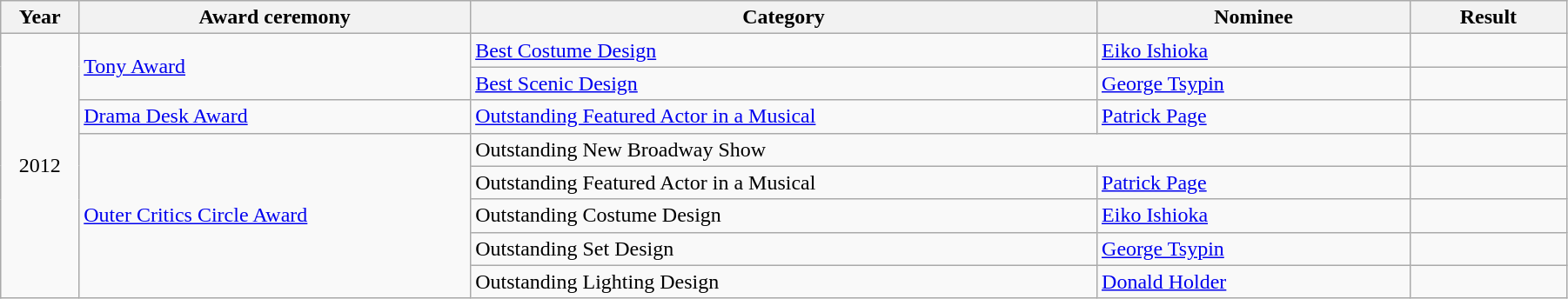<table class="wikitable" width="95%">
<tr>
<th width="5%">Year</th>
<th width="25%">Award ceremony</th>
<th width="40%">Category</th>
<th width="20%">Nominee</th>
<th width="10%">Result</th>
</tr>
<tr>
<td rowspan="8" align="center">2012</td>
<td rowspan="2"><a href='#'>Tony Award</a></td>
<td><a href='#'>Best Costume Design</a></td>
<td><a href='#'>Eiko Ishioka</a></td>
<td></td>
</tr>
<tr>
<td><a href='#'>Best Scenic Design</a></td>
<td><a href='#'>George Tsypin</a></td>
<td></td>
</tr>
<tr>
<td><a href='#'>Drama Desk Award</a></td>
<td><a href='#'>Outstanding Featured Actor in a Musical</a></td>
<td><a href='#'>Patrick Page</a></td>
<td></td>
</tr>
<tr>
<td rowspan=5><a href='#'>Outer Critics Circle Award</a></td>
<td colspan=2>Outstanding New Broadway Show</td>
<td></td>
</tr>
<tr>
<td>Outstanding Featured Actor in a Musical</td>
<td><a href='#'>Patrick Page</a></td>
<td></td>
</tr>
<tr>
<td>Outstanding Costume Design</td>
<td><a href='#'>Eiko Ishioka</a></td>
<td></td>
</tr>
<tr>
<td>Outstanding Set Design</td>
<td><a href='#'>George Tsypin</a></td>
<td></td>
</tr>
<tr>
<td>Outstanding Lighting Design</td>
<td><a href='#'>Donald Holder</a></td>
<td></td>
</tr>
</table>
